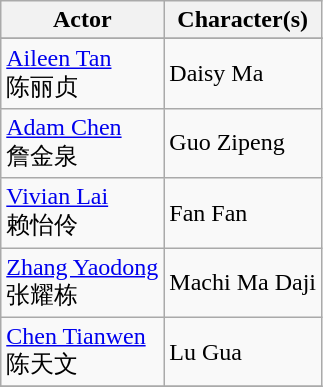<table class="wikitable">
<tr>
<th>Actor</th>
<th>Character(s)</th>
</tr>
<tr>
</tr>
<tr>
<td><a href='#'>Aileen Tan</a> <br> 陈丽贞</td>
<td>Daisy Ma</td>
</tr>
<tr>
<td><a href='#'>Adam Chen</a> <br> 詹金泉</td>
<td>Guo Zipeng</td>
</tr>
<tr>
<td><a href='#'>Vivian Lai</a> <br> 赖怡伶</td>
<td>Fan Fan</td>
</tr>
<tr>
<td><a href='#'>Zhang Yaodong</a> <br> 张耀栋</td>
<td>Machi Ma Daji</td>
</tr>
<tr>
<td><a href='#'>Chen Tianwen</a> <br> 陈天文</td>
<td>Lu Gua</td>
</tr>
<tr>
</tr>
</table>
